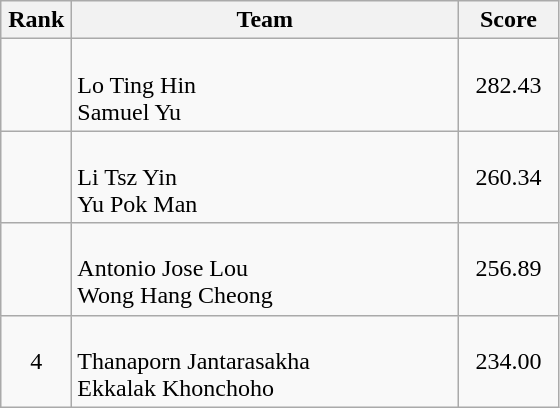<table class=wikitable style="text-align:center">
<tr>
<th width=40>Rank</th>
<th width=250>Team</th>
<th width=60>Score</th>
</tr>
<tr>
<td></td>
<td align=left><br>Lo Ting Hin<br>Samuel Yu</td>
<td>282.43</td>
</tr>
<tr>
<td></td>
<td align=left><br>Li Tsz Yin<br>Yu Pok Man</td>
<td>260.34</td>
</tr>
<tr>
<td></td>
<td align=left><br>Antonio Jose Lou<br>Wong Hang Cheong</td>
<td>256.89</td>
</tr>
<tr>
<td>4</td>
<td align=left><br>Thanaporn Jantarasakha<br>Ekkalak Khonchoho</td>
<td>234.00</td>
</tr>
</table>
